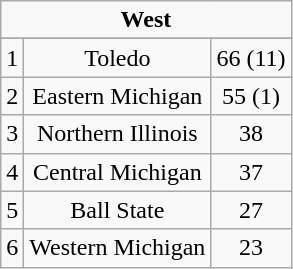<table class="wikitable" style="display: inline-table;">
<tr align="center">
<td align="center" Colspan="3"><strong>West</strong></td>
</tr>
<tr align="center">
</tr>
<tr align="center">
<td>1</td>
<td>Toledo</td>
<td>66 (11)</td>
</tr>
<tr align="center">
<td>2</td>
<td>Eastern Michigan</td>
<td>55 (1)</td>
</tr>
<tr align="center">
<td>3</td>
<td>Northern Illinois</td>
<td>38</td>
</tr>
<tr align="center">
<td>4</td>
<td>Central Michigan</td>
<td>37</td>
</tr>
<tr align="center">
<td>5</td>
<td>Ball State</td>
<td>27</td>
</tr>
<tr align="center">
<td>6</td>
<td>Western Michigan</td>
<td>23</td>
</tr>
</table>
